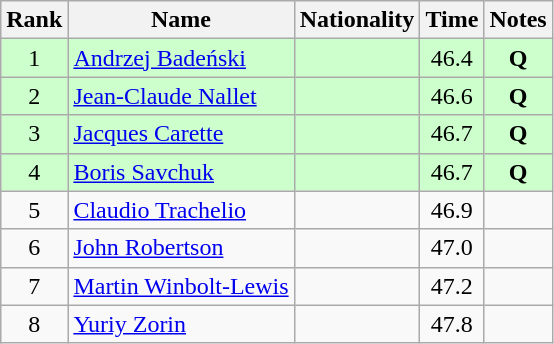<table class="wikitable sortable" style="text-align:center">
<tr>
<th>Rank</th>
<th>Name</th>
<th>Nationality</th>
<th>Time</th>
<th>Notes</th>
</tr>
<tr bgcolor=ccffcc>
<td>1</td>
<td align=left><a href='#'>Andrzej Badeński</a></td>
<td align=left></td>
<td>46.4</td>
<td><strong>Q</strong></td>
</tr>
<tr bgcolor=ccffcc>
<td>2</td>
<td align=left><a href='#'>Jean-Claude Nallet</a></td>
<td align=left></td>
<td>46.6</td>
<td><strong>Q</strong></td>
</tr>
<tr bgcolor=ccffcc>
<td>3</td>
<td align=left><a href='#'>Jacques Carette</a></td>
<td align=left></td>
<td>46.7</td>
<td><strong>Q</strong></td>
</tr>
<tr bgcolor=ccffcc>
<td>4</td>
<td align=left><a href='#'>Boris Savchuk</a></td>
<td align=left></td>
<td>46.7</td>
<td><strong>Q</strong></td>
</tr>
<tr>
<td>5</td>
<td align=left><a href='#'>Claudio Trachelio</a></td>
<td align=left></td>
<td>46.9</td>
<td></td>
</tr>
<tr>
<td>6</td>
<td align=left><a href='#'>John Robertson</a></td>
<td align=left></td>
<td>47.0</td>
<td></td>
</tr>
<tr>
<td>7</td>
<td align=left><a href='#'>Martin Winbolt-Lewis</a></td>
<td align=left></td>
<td>47.2</td>
<td></td>
</tr>
<tr>
<td>8</td>
<td align=left><a href='#'>Yuriy Zorin</a></td>
<td align=left></td>
<td>47.8</td>
<td></td>
</tr>
</table>
